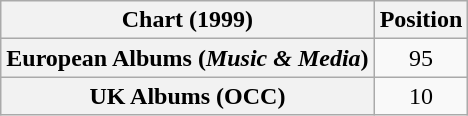<table class="wikitable sortable plainrowheaders" style="text-align:center">
<tr>
<th scope="col">Chart (1999)</th>
<th scope="col">Position</th>
</tr>
<tr>
<th scope="row">European Albums (<em>Music & Media</em>)</th>
<td>95</td>
</tr>
<tr>
<th scope="row">UK Albums (OCC)</th>
<td>10</td>
</tr>
</table>
